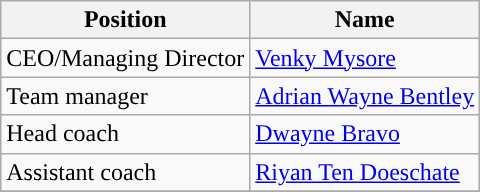<table class="wikitable">
<tr>
<th>Position</th>
<th>Name</th>
</tr>
<tr>
<td>CEO/Managing Director</td>
<td><a href='#'>Venky Mysore</a></td>
</tr>
<tr>
<td>Team manager</td>
<td><a href='#'>Adrian Wayne Bentley</a></td>
</tr>
<tr>
<td>Head coach</td>
<td><a href='#'>Dwayne Bravo</a></td>
</tr>
<tr>
<td>Assistant coach</td>
<td><a href='#'>Riyan Ten Doeschate</a></td>
</tr>
<tr>
</tr>
</table>
